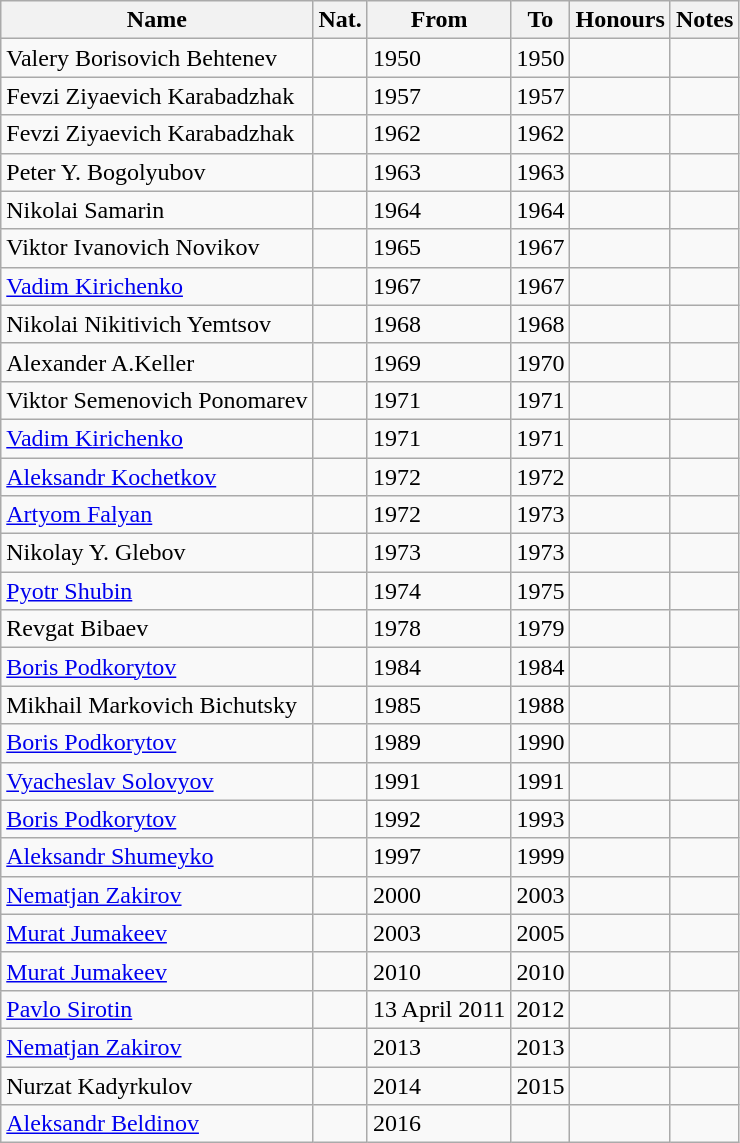<table class="wikitable sortable" style="text-align: center">
<tr>
<th>Name</th>
<th>Nat.</th>
<th class="unsortable">From</th>
<th class="unsortable">To</th>
<th abbr="HONOURS">Honours</th>
<th abbr="NOTES">Notes</th>
</tr>
<tr>
<td align=left>Valery Borisovich Behtenev</td>
<td align=left></td>
<td align=left>1950</td>
<td align=left>1950</td>
<td></td>
<td></td>
</tr>
<tr>
<td align=left>Fevzi Ziyaevich Karabadzhak</td>
<td align=left></td>
<td align=left>1957</td>
<td align=left>1957</td>
<td></td>
<td></td>
</tr>
<tr>
<td align=left>Fevzi Ziyaevich Karabadzhak</td>
<td align=left></td>
<td align=left>1962</td>
<td align=left>1962</td>
<td></td>
<td></td>
</tr>
<tr>
<td align=left>Peter Y. Bogolyubov</td>
<td align=left></td>
<td align=left>1963</td>
<td align=left>1963</td>
<td></td>
<td></td>
</tr>
<tr>
<td align=left>Nikolai Samarin</td>
<td align=left></td>
<td align=left>1964</td>
<td align=left>1964</td>
<td></td>
<td></td>
</tr>
<tr>
<td align=left>Viktor Ivanovich Novikov</td>
<td align=left></td>
<td align=left>1965</td>
<td align=left>1967</td>
<td></td>
<td></td>
</tr>
<tr>
<td align=left><a href='#'>Vadim Kirichenko</a></td>
<td align=left></td>
<td align=left>1967</td>
<td align=left>1967</td>
<td></td>
<td></td>
</tr>
<tr>
<td align=left>Nikolai Nikitivich Yemtsov</td>
<td align=left></td>
<td align=left>1968</td>
<td align=left>1968</td>
<td></td>
<td></td>
</tr>
<tr>
<td align=left>Alexander A.Keller</td>
<td align=left></td>
<td align=left>1969</td>
<td align=left>1970</td>
<td></td>
<td></td>
</tr>
<tr>
<td align=left>Viktor Semenovich Ponomarev</td>
<td align=left></td>
<td align=left>1971</td>
<td align=left>1971</td>
<td></td>
<td></td>
</tr>
<tr>
<td align=left><a href='#'>Vadim Kirichenko</a></td>
<td align=left></td>
<td align=left>1971</td>
<td align=left>1971</td>
<td></td>
<td></td>
</tr>
<tr>
<td align=left><a href='#'>Aleksandr Kochetkov</a></td>
<td align=left></td>
<td align=left>1972</td>
<td align=left>1972</td>
<td></td>
<td></td>
</tr>
<tr>
<td align=left><a href='#'>Artyom Falyan</a></td>
<td align=left></td>
<td align=left>1972</td>
<td align=left>1973</td>
<td></td>
<td></td>
</tr>
<tr>
<td align=left>Nikolay Y. Glebov</td>
<td align=left></td>
<td align=left>1973</td>
<td align=left>1973</td>
<td></td>
<td></td>
</tr>
<tr>
<td align=left><a href='#'>Pyotr Shubin</a></td>
<td align=left></td>
<td align=left>1974</td>
<td align=left>1975</td>
<td></td>
<td></td>
</tr>
<tr>
<td align=left>Revgat Bibaev</td>
<td align=left></td>
<td align=left>1978</td>
<td align=left>1979</td>
<td></td>
<td></td>
</tr>
<tr>
<td align=left><a href='#'>Boris Podkorytov</a></td>
<td align=left></td>
<td align=left>1984</td>
<td align=left>1984</td>
<td></td>
<td></td>
</tr>
<tr>
<td align=left>Mikhail Markovich Bichutsky</td>
<td align=left></td>
<td align=left>1985</td>
<td align=left>1988</td>
<td></td>
<td></td>
</tr>
<tr>
<td align=left><a href='#'>Boris Podkorytov</a></td>
<td align=left></td>
<td align=left>1989</td>
<td align=left>1990</td>
<td></td>
<td></td>
</tr>
<tr>
<td align=left><a href='#'>Vyacheslav Solovyov</a></td>
<td align=left></td>
<td align=left>1991</td>
<td align=left>1991</td>
<td></td>
<td></td>
</tr>
<tr>
<td align=left><a href='#'>Boris Podkorytov</a></td>
<td align=left></td>
<td align=left>1992</td>
<td align=left>1993</td>
<td></td>
<td></td>
</tr>
<tr>
<td align=left><a href='#'>Aleksandr Shumeyko</a></td>
<td align=left></td>
<td align=left>1997</td>
<td align=left>1999</td>
<td></td>
<td></td>
</tr>
<tr>
<td align=left><a href='#'>Nematjan Zakirov</a></td>
<td align=left></td>
<td align=left>2000</td>
<td align=left>2003</td>
<td></td>
<td></td>
</tr>
<tr>
<td align=left><a href='#'>Murat Jumakeev</a></td>
<td align=left></td>
<td align=left>2003</td>
<td align=left>2005</td>
<td></td>
<td></td>
</tr>
<tr>
<td align=left><a href='#'>Murat Jumakeev</a></td>
<td align=left></td>
<td align=left>2010</td>
<td align=left>2010</td>
<td></td>
<td></td>
</tr>
<tr>
<td align=left><a href='#'>Pavlo Sirotin</a></td>
<td align=left></td>
<td align=left>13 April 2011</td>
<td align=left>2012</td>
<td></td>
<td></td>
</tr>
<tr>
<td align=left><a href='#'>Nematjan Zakirov</a></td>
<td align=left></td>
<td align=left>2013</td>
<td align=left>2013</td>
<td></td>
<td></td>
</tr>
<tr>
<td align=left>Nurzat Kadyrkulov</td>
<td align=left></td>
<td align=left>2014</td>
<td align=left>2015</td>
<td></td>
<td></td>
</tr>
<tr>
<td align=left><a href='#'>Aleksandr Beldinov</a></td>
<td align=left></td>
<td align=left>2016</td>
<td align=left></td>
<td></td>
<td></td>
</tr>
</table>
